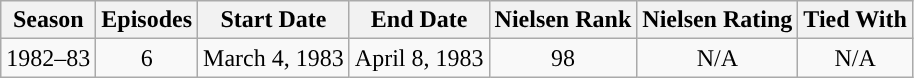<table class="wikitable" style="text-align: center">
<tr>
<th>Season</th>
<th>Episodes</th>
<th>Start Date</th>
<th>End Date</th>
<th>Nielsen Rank</th>
<th>Nielsen Rating</th>
<th>Tied With</th>
</tr>
<tr>
<td style="text-align:center">1982–83</td>
<td style="text-align:center">6</td>
<td style="text-align:center">March 4, 1983</td>
<td style="text-align:center">April 8, 1983</td>
<td style="text-align:center:">98</td>
<td style="text-align:center">N/A</td>
<td style="text-align:center">N/A</td>
</tr>
</table>
